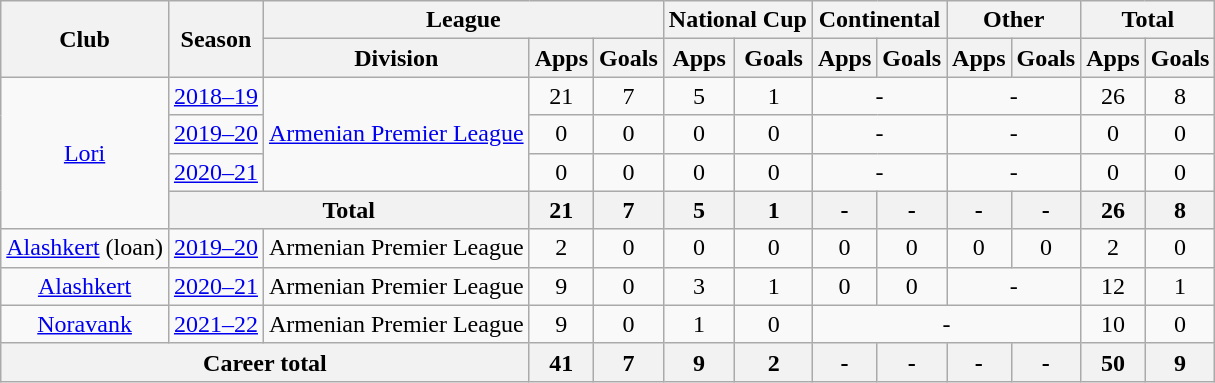<table class="wikitable" style="text-align:center">
<tr>
<th rowspan="2">Club</th>
<th rowspan="2">Season</th>
<th colspan="3">League</th>
<th colspan="2">National Cup</th>
<th colspan="2">Continental</th>
<th colspan="2">Other</th>
<th colspan="2">Total</th>
</tr>
<tr>
<th>Division</th>
<th>Apps</th>
<th>Goals</th>
<th>Apps</th>
<th>Goals</th>
<th>Apps</th>
<th>Goals</th>
<th>Apps</th>
<th>Goals</th>
<th>Apps</th>
<th>Goals</th>
</tr>
<tr>
<td rowspan="4"><a href='#'>Lori</a></td>
<td><a href='#'>2018–19</a></td>
<td rowspan="3"><a href='#'>Armenian Premier League</a></td>
<td>21</td>
<td>7</td>
<td>5</td>
<td>1</td>
<td colspan="2">-</td>
<td colspan="2">-</td>
<td>26</td>
<td>8</td>
</tr>
<tr>
<td><a href='#'>2019–20</a></td>
<td>0</td>
<td>0</td>
<td>0</td>
<td>0</td>
<td colspan="2">-</td>
<td colspan="2">-</td>
<td>0</td>
<td>0</td>
</tr>
<tr>
<td><a href='#'>2020–21</a></td>
<td>0</td>
<td>0</td>
<td>0</td>
<td>0</td>
<td colspan="2">-</td>
<td colspan="2">-</td>
<td>0</td>
<td>0</td>
</tr>
<tr>
<th colspan="2">Total</th>
<th>21</th>
<th>7</th>
<th>5</th>
<th>1</th>
<th>-</th>
<th>-</th>
<th>-</th>
<th>-</th>
<th>26</th>
<th>8</th>
</tr>
<tr>
<td><a href='#'>Alashkert</a> (loan)</td>
<td><a href='#'>2019–20</a></td>
<td>Armenian Premier League</td>
<td>2</td>
<td>0</td>
<td>0</td>
<td>0</td>
<td>0</td>
<td>0</td>
<td>0</td>
<td>0</td>
<td>2</td>
<td>0</td>
</tr>
<tr>
<td><a href='#'>Alashkert</a></td>
<td><a href='#'>2020–21</a></td>
<td>Armenian Premier League</td>
<td>9</td>
<td>0</td>
<td>3</td>
<td>1</td>
<td>0</td>
<td>0</td>
<td colspan="2">-</td>
<td>12</td>
<td>1</td>
</tr>
<tr>
<td><a href='#'>Noravank</a></td>
<td><a href='#'>2021–22</a></td>
<td>Armenian Premier League</td>
<td>9</td>
<td>0</td>
<td>1</td>
<td>0</td>
<td colspan="4">-</td>
<td>10</td>
<td>0</td>
</tr>
<tr>
<th colspan="3">Career total</th>
<th>41</th>
<th>7</th>
<th>9</th>
<th>2</th>
<th>-</th>
<th>-</th>
<th>-</th>
<th>-</th>
<th>50</th>
<th>9</th>
</tr>
</table>
